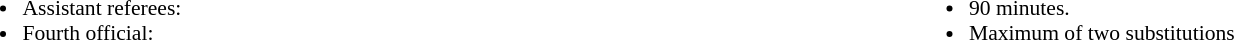<table style="width:100%; font-size:90%">
<tr>
<td style="width:50%; vertical-align:top"><br><ul><li>Assistant referees:</li><li>Fourth official:</li></ul></td>
<td style="width:50%; vertical-align:top"><br><ul><li>90 minutes.</li><li>Maximum of two substitutions</li></ul></td>
</tr>
</table>
